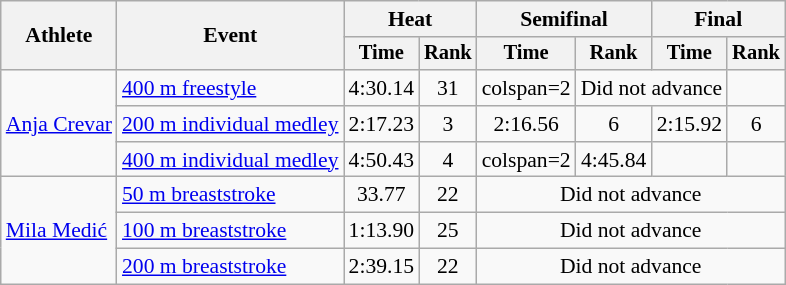<table class=wikitable style="font-size:90%">
<tr>
<th rowspan="2">Athlete</th>
<th rowspan="2">Event</th>
<th colspan="2">Heat</th>
<th colspan="2">Semifinal</th>
<th colspan="2">Final</th>
</tr>
<tr style="font-size:95%">
<th>Time</th>
<th>Rank</th>
<th>Time</th>
<th>Rank</th>
<th>Time</th>
<th>Rank</th>
</tr>
<tr align=center>
<td align=left rowspan=3><a href='#'>Anja Crevar</a></td>
<td align=left><a href='#'>400 m freestyle</a></td>
<td>4:30.14</td>
<td>31</td>
<td>colspan=2 </td>
<td colspan="2">Did not advance</td>
</tr>
<tr align=center>
<td align=left><a href='#'>200 m individual medley</a></td>
<td>2:17.23</td>
<td>3</td>
<td>2:16.56</td>
<td>6</td>
<td>2:15.92</td>
<td>6</td>
</tr>
<tr align=center>
<td align=left><a href='#'>400 m individual medley</a></td>
<td>4:50.43</td>
<td>4</td>
<td>colspan=2 </td>
<td>4:45.84</td>
<td></td>
</tr>
<tr align=center>
<td align=left rowspan=3><a href='#'>Mila Medić</a></td>
<td align=left><a href='#'>50 m breaststroke</a></td>
<td>33.77</td>
<td>22</td>
<td colspan="4">Did not advance</td>
</tr>
<tr align=center>
<td align=left><a href='#'>100 m breaststroke</a></td>
<td>1:13.90</td>
<td>25</td>
<td colspan="4">Did not advance</td>
</tr>
<tr align=center>
<td align=left><a href='#'>200 m breaststroke</a></td>
<td>2:39.15</td>
<td>22</td>
<td colspan="4">Did not advance</td>
</tr>
</table>
